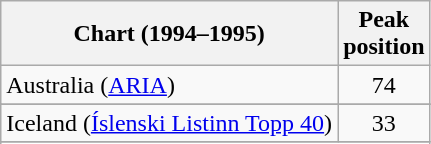<table class="wikitable sortable">
<tr>
<th>Chart (1994–1995)</th>
<th>Peak<br>position</th>
</tr>
<tr>
<td>Australia (<a href='#'>ARIA</a>)</td>
<td align="center">74</td>
</tr>
<tr>
</tr>
<tr>
</tr>
<tr>
</tr>
<tr>
<td>Iceland (<a href='#'>Íslenski Listinn Topp 40</a>)</td>
<td align="center">33</td>
</tr>
<tr>
</tr>
<tr>
</tr>
<tr>
</tr>
<tr>
</tr>
</table>
